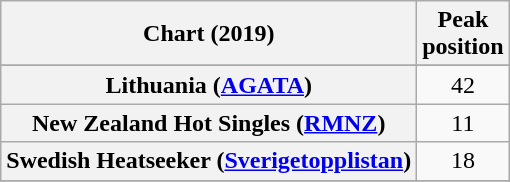<table class="wikitable plainrowheaders" style="text-align:center">
<tr>
<th scope="col">Chart (2019)</th>
<th scope="col">Peak<br>position</th>
</tr>
<tr>
</tr>
<tr>
<th scope="row">Lithuania (<a href='#'>AGATA</a>)</th>
<td>42</td>
</tr>
<tr>
<th scope="row">New Zealand Hot Singles (<a href='#'>RMNZ</a>)</th>
<td>11</td>
</tr>
<tr>
<th scope="row">Swedish Heatseeker (<a href='#'>Sverigetopplistan</a>)</th>
<td>18</td>
</tr>
<tr>
</tr>
</table>
